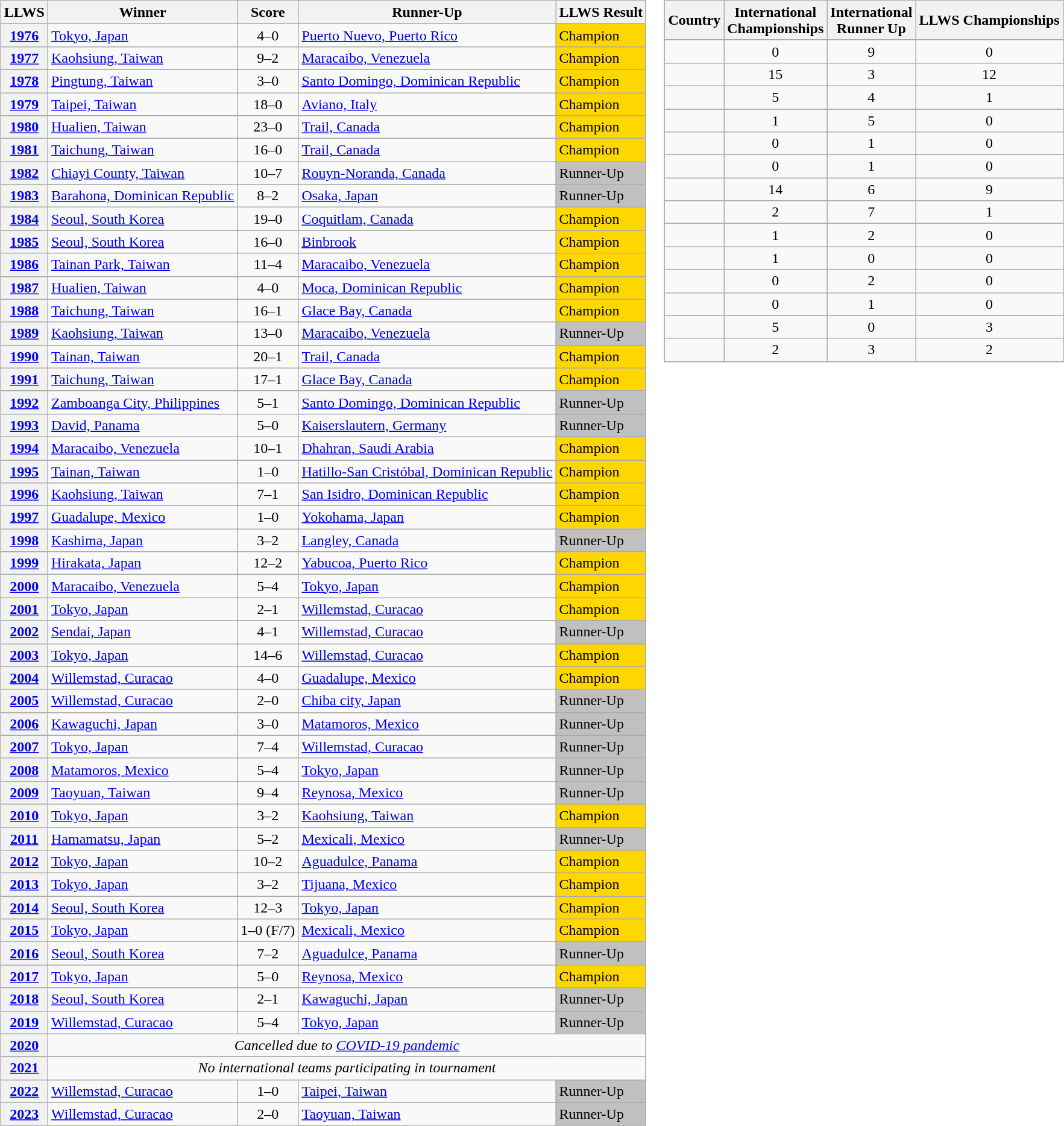<table>
<tr>
<td><br><table class="wikitable">
<tr>
<th>LLWS</th>
<th>Winner</th>
<th>Score</th>
<th>Runner-Up</th>
<th>LLWS Result</th>
</tr>
<tr>
<th><a href='#'>1976</a></th>
<td> <a href='#'>Tokyo, Japan</a></td>
<td align="center">4–0</td>
<td> <a href='#'>Puerto Nuevo, Puerto Rico</a></td>
<td bgcolor="gold">Champion</td>
</tr>
<tr>
<th><a href='#'>1977</a></th>
<td> <a href='#'>Kaohsiung, Taiwan</a></td>
<td align="center">9–2</td>
<td> <a href='#'>Maracaibo, Venezuela</a></td>
<td bgcolor="gold">Champion</td>
</tr>
<tr>
<th><a href='#'>1978</a></th>
<td> <a href='#'>Pingtung, Taiwan</a></td>
<td align="center">3–0</td>
<td> <a href='#'>Santo Domingo, Dominican Republic</a></td>
<td bgcolor="gold">Champion</td>
</tr>
<tr>
<th><a href='#'>1979</a></th>
<td> <a href='#'>Taipei, Taiwan</a></td>
<td align="center">18–0</td>
<td> <a href='#'>Aviano, Italy</a></td>
<td bgcolor="gold">Champion</td>
</tr>
<tr>
<th><a href='#'>1980</a></th>
<td> <a href='#'>Hualien, Taiwan</a></td>
<td align="center">23–0</td>
<td> <a href='#'>Trail, Canada</a></td>
<td bgcolor="gold">Champion</td>
</tr>
<tr>
<th><a href='#'>1981</a></th>
<td> <a href='#'>Taichung, Taiwan</a></td>
<td align="center">16–0</td>
<td> <a href='#'>Trail, Canada</a></td>
<td bgcolor="gold">Champion</td>
</tr>
<tr>
<th><a href='#'>1982</a></th>
<td> <a href='#'>Chiayi County, Taiwan</a></td>
<td align="center">10–7</td>
<td> <a href='#'>Rouyn-Noranda, Canada</a></td>
<td bgcolor="silver">Runner-Up</td>
</tr>
<tr>
<th><a href='#'>1983</a></th>
<td> <a href='#'>Barahona, Dominican Republic</a></td>
<td align="center">8–2</td>
<td> <a href='#'>Osaka, Japan</a></td>
<td bgcolor="silver">Runner-Up</td>
</tr>
<tr>
<th><a href='#'>1984</a></th>
<td> <a href='#'>Seoul, South Korea</a></td>
<td align="center">19–0</td>
<td> <a href='#'>Coquitlam, Canada</a></td>
<td bgcolor="gold">Champion</td>
</tr>
<tr>
<th><a href='#'>1985</a></th>
<td> <a href='#'>Seoul, South Korea</a></td>
<td align="center">16–0</td>
<td> <a href='#'>Binbrook</a></td>
<td bgcolor="gold">Champion</td>
</tr>
<tr>
<th><a href='#'>1986</a></th>
<td> <a href='#'>Tainan Park, Taiwan</a></td>
<td align="center">11–4</td>
<td> <a href='#'>Maracaibo, Venezuela</a></td>
<td bgcolor="gold">Champion</td>
</tr>
<tr>
<th><a href='#'>1987</a></th>
<td> <a href='#'>Hualien, Taiwan</a></td>
<td align="center">4–0</td>
<td> <a href='#'>Moca, Dominican Republic</a></td>
<td bgcolor="gold">Champion</td>
</tr>
<tr>
<th><a href='#'>1988</a></th>
<td> <a href='#'>Taichung, Taiwan</a></td>
<td align="center">16–1</td>
<td> <a href='#'>Glace Bay, Canada</a></td>
<td bgcolor="gold">Champion</td>
</tr>
<tr>
<th><a href='#'>1989</a></th>
<td> <a href='#'>Kaohsiung, Taiwan</a></td>
<td align="center">13–0</td>
<td> <a href='#'>Maracaibo, Venezuela</a></td>
<td bgcolor="silver">Runner-Up</td>
</tr>
<tr>
<th><a href='#'>1990</a></th>
<td> <a href='#'>Tainan, Taiwan</a></td>
<td align="center">20–1</td>
<td> <a href='#'>Trail, Canada</a></td>
<td bgcolor="gold">Champion</td>
</tr>
<tr>
<th><a href='#'>1991</a></th>
<td> <a href='#'>Taichung, Taiwan</a></td>
<td align="center">17–1</td>
<td> <a href='#'>Glace Bay, Canada</a></td>
<td bgcolor="gold">Champion</td>
</tr>
<tr>
<th><a href='#'>1992</a></th>
<td> <a href='#'>Zamboanga City, Philippines</a></td>
<td align="center">5–1</td>
<td> <a href='#'>Santo Domingo, Dominican Republic</a></td>
<td bgcolor="silver">Runner-Up</td>
</tr>
<tr>
<th><a href='#'>1993</a></th>
<td> <a href='#'>David, Panama</a></td>
<td align="center">5–0</td>
<td> <a href='#'>Kaiserslautern, Germany</a></td>
<td bgcolor="silver">Runner-Up</td>
</tr>
<tr>
<th><a href='#'>1994</a></th>
<td> <a href='#'>Maracaibo, Venezuela</a></td>
<td align="center">10–1</td>
<td> <a href='#'>Dhahran, Saudi Arabia</a></td>
<td bgcolor="gold">Champion</td>
</tr>
<tr>
<th><a href='#'>1995</a></th>
<td> <a href='#'>Tainan, Taiwan</a></td>
<td align="center">1–0</td>
<td> <a href='#'>Hatillo-San Cristóbal, Dominican Republic</a></td>
<td bgcolor="gold">Champion</td>
</tr>
<tr>
<th><a href='#'>1996</a></th>
<td> <a href='#'>Kaohsiung, Taiwan</a></td>
<td align="center">7–1</td>
<td> <a href='#'>San Isidro, Dominican Republic</a></td>
<td bgcolor="gold">Champion</td>
</tr>
<tr>
<th><a href='#'>1997</a></th>
<td> <a href='#'>Guadalupe, Mexico</a></td>
<td align="center">1–0</td>
<td> <a href='#'>Yokohama, Japan</a></td>
<td bgcolor="gold">Champion</td>
</tr>
<tr>
<th><a href='#'>1998</a></th>
<td> <a href='#'>Kashima, Japan</a></td>
<td align="center">3–2</td>
<td> <a href='#'>Langley, Canada</a></td>
<td bgcolor="silver">Runner-Up</td>
</tr>
<tr>
<th><a href='#'>1999</a></th>
<td> <a href='#'>Hirakata, Japan</a></td>
<td align="center">12–2</td>
<td> <a href='#'>Yabucoa, Puerto Rico</a></td>
<td bgcolor="gold">Champion</td>
</tr>
<tr>
<th><a href='#'>2000</a></th>
<td> <a href='#'>Maracaibo, Venezuela</a></td>
<td align="center">5–4</td>
<td> <a href='#'>Tokyo, Japan</a></td>
<td bgcolor="gold">Champion</td>
</tr>
<tr>
<th><a href='#'>2001</a></th>
<td> <a href='#'>Tokyo, Japan</a></td>
<td align="center">2–1</td>
<td> <a href='#'>Willemstad, Curacao</a></td>
<td bgcolor="gold">Champion</td>
</tr>
<tr>
<th><a href='#'>2002</a></th>
<td> <a href='#'>Sendai, Japan</a></td>
<td align="center">4–1</td>
<td> <a href='#'>Willemstad, Curacao</a></td>
<td bgcolor="silver">Runner-Up</td>
</tr>
<tr>
<th><a href='#'>2003</a></th>
<td> <a href='#'>Tokyo, Japan</a></td>
<td align="center">14–6</td>
<td> <a href='#'>Willemstad, Curacao</a></td>
<td bgcolor="gold">Champion</td>
</tr>
<tr>
<th><a href='#'>2004</a></th>
<td> <a href='#'>Willemstad, Curacao</a></td>
<td align="center">4–0</td>
<td> <a href='#'>Guadalupe, Mexico</a></td>
<td bgcolor="gold">Champion</td>
</tr>
<tr>
<th><a href='#'>2005</a></th>
<td> <a href='#'>Willemstad, Curacao</a></td>
<td align="center">2–0</td>
<td> <a href='#'>Chiba city, Japan</a></td>
<td bgcolor="silver">Runner-Up</td>
</tr>
<tr>
<th><a href='#'>2006</a></th>
<td> <a href='#'>Kawaguchi, Japan</a></td>
<td align="center">3–0</td>
<td> <a href='#'>Matamoros, Mexico</a></td>
<td bgcolor="silver">Runner-Up</td>
</tr>
<tr>
<th><a href='#'>2007</a></th>
<td> <a href='#'>Tokyo, Japan</a></td>
<td align="center">7–4</td>
<td> <a href='#'>Willemstad, Curacao</a></td>
<td bgcolor="silver">Runner-Up</td>
</tr>
<tr>
<th><a href='#'>2008</a></th>
<td> <a href='#'>Matamoros, Mexico</a></td>
<td align="center">5–4</td>
<td> <a href='#'>Tokyo, Japan</a></td>
<td bgcolor="silver">Runner-Up</td>
</tr>
<tr>
<th><a href='#'>2009</a></th>
<td> <a href='#'>Taoyuan, Taiwan</a></td>
<td align="center">9–4</td>
<td> <a href='#'>Reynosa, Mexico</a></td>
<td bgcolor="silver">Runner-Up</td>
</tr>
<tr>
<th><a href='#'>2010</a></th>
<td> <a href='#'>Tokyo, Japan</a></td>
<td align="center">3–2</td>
<td> <a href='#'>Kaohsiung, Taiwan</a></td>
<td bgcolor="gold">Champion</td>
</tr>
<tr>
<th><a href='#'>2011</a></th>
<td> <a href='#'>Hamamatsu, Japan</a></td>
<td align="center">5–2</td>
<td> <a href='#'>Mexicali, Mexico</a></td>
<td bgcolor="silver">Runner-Up</td>
</tr>
<tr>
<th><a href='#'>2012</a></th>
<td> <a href='#'>Tokyo, Japan</a></td>
<td align="center">10–2</td>
<td> <a href='#'>Aguadulce, Panama</a></td>
<td bgcolor="gold">Champion</td>
</tr>
<tr>
<th><a href='#'>2013</a></th>
<td> <a href='#'>Tokyo, Japan</a></td>
<td align="center">3–2</td>
<td> <a href='#'>Tijuana, Mexico</a></td>
<td bgcolor="gold">Champion</td>
</tr>
<tr>
<th><a href='#'>2014</a></th>
<td> <a href='#'>Seoul, South Korea</a></td>
<td align="center">12–3</td>
<td> <a href='#'>Tokyo, Japan</a></td>
<td bgcolor="gold">Champion</td>
</tr>
<tr>
<th><a href='#'>2015</a></th>
<td> <a href='#'>Tokyo, Japan</a></td>
<td align="center">1–0 (F/7)</td>
<td> <a href='#'>Mexicali, Mexico</a></td>
<td bgcolor="gold">Champion</td>
</tr>
<tr>
<th><a href='#'>2016</a></th>
<td> <a href='#'>Seoul, South Korea</a></td>
<td align=center>7–2</td>
<td> <a href='#'>Aguadulce, Panama</a></td>
<td bgcolor="silver">Runner-Up</td>
</tr>
<tr>
<th><a href='#'>2017</a></th>
<td> <a href='#'>Tokyo, Japan</a></td>
<td align=center>5–0</td>
<td> <a href='#'>Reynosa, Mexico</a></td>
<td bgcolor="gold">Champion</td>
</tr>
<tr>
<th><a href='#'>2018</a></th>
<td> <a href='#'>Seoul, South Korea</a></td>
<td align=center>2–1</td>
<td> <a href='#'>Kawaguchi, Japan</a></td>
<td bgcolor="silver">Runner-Up</td>
</tr>
<tr>
<th><a href='#'>2019</a></th>
<td> <a href='#'>Willemstad, Curacao</a></td>
<td align=center>5–4</td>
<td> <a href='#'>Tokyo, Japan</a></td>
<td bgcolor="silver">Runner-Up</td>
</tr>
<tr>
<th><a href='#'>2020</a></th>
<td colspan="4" align=center><em>Cancelled due to <a href='#'>COVID-19 pandemic</a></em></td>
</tr>
<tr>
<th><a href='#'>2021</a></th>
<td colspan="4" align=center><em>No international teams participating in tournament</em></td>
</tr>
<tr>
<th><a href='#'>2022</a></th>
<td> <a href='#'>Willemstad, Curacao</a></td>
<td align=center>1–0</td>
<td> <a href='#'>Taipei, Taiwan</a></td>
<td bgcolor="silver">Runner-Up</td>
</tr>
<tr>
<th><a href='#'>2023</a></th>
<td> <a href='#'>Willemstad, Curacao</a></td>
<td align=center>2–0</td>
<td> <a href='#'>Taoyuan, Taiwan</a></td>
<td bgcolor="silver">Runner-Up</td>
</tr>
</table>
</td>
<td valign="top"><br><table class="wikitable sortable" style="text-align:center;">
<tr>
<th>Country</th>
<th>International<br>Championships</th>
<th>International<br>Runner Up</th>
<th>LLWS Championships</th>
</tr>
<tr>
<td align="left"></td>
<td>0</td>
<td>9</td>
<td>0</td>
</tr>
<tr>
<td align="left"></td>
<td>15</td>
<td>3</td>
<td>12</td>
</tr>
<tr>
<td align="left"></td>
<td>5</td>
<td>4</td>
<td>1</td>
</tr>
<tr>
<td align="left"></td>
<td>1</td>
<td>5</td>
<td>0</td>
</tr>
<tr>
<td align="left"></td>
<td>0</td>
<td>1</td>
<td>0</td>
</tr>
<tr>
<td align="left"></td>
<td>0</td>
<td>1</td>
<td>0</td>
</tr>
<tr>
<td align="left"></td>
<td>14</td>
<td>6</td>
<td>9</td>
</tr>
<tr>
<td align="left"></td>
<td>2</td>
<td>7</td>
<td>1</td>
</tr>
<tr>
<td align="left"></td>
<td>1</td>
<td>2</td>
<td>0</td>
</tr>
<tr>
<td align="left"></td>
<td>1</td>
<td>0</td>
<td>0</td>
</tr>
<tr>
<td align="left"></td>
<td>0</td>
<td>2</td>
<td>0</td>
</tr>
<tr>
<td align="left"></td>
<td>0</td>
<td>1</td>
<td>0</td>
</tr>
<tr>
<td align="left"></td>
<td>5</td>
<td>0</td>
<td>3</td>
</tr>
<tr>
<td align="left"></td>
<td>2</td>
<td>3</td>
<td>2</td>
</tr>
</table>
</td>
</tr>
</table>
